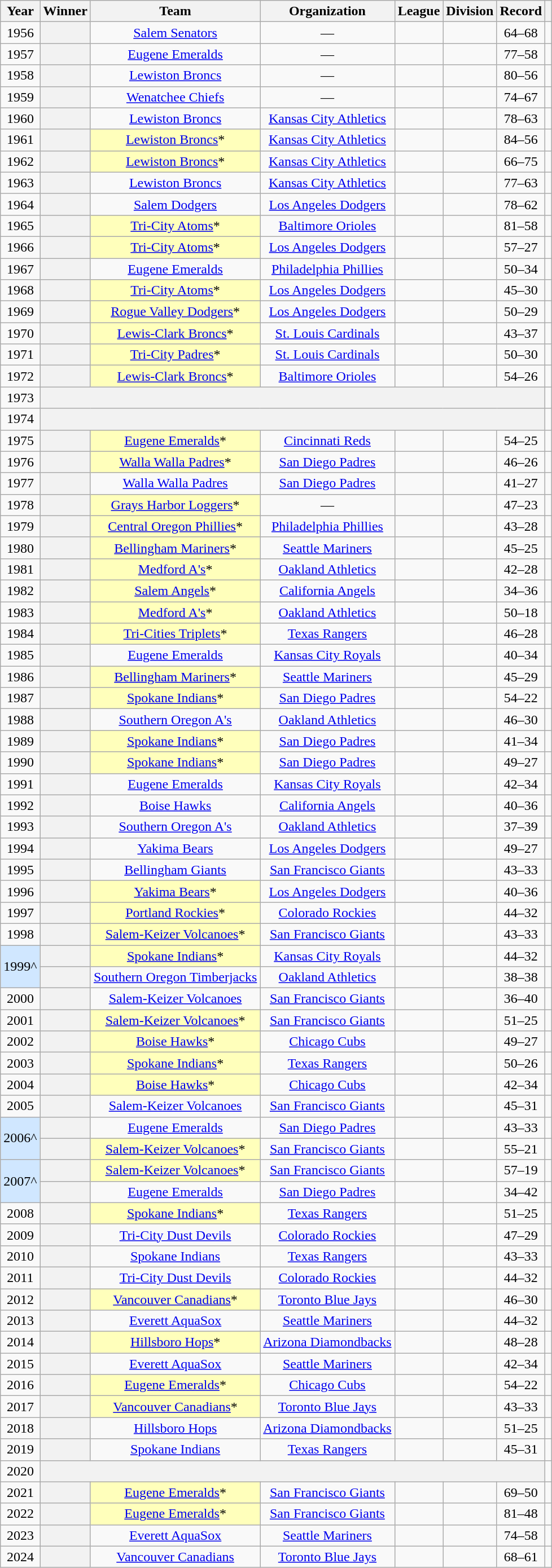<table class="wikitable sortable plainrowheaders" style="text-align:center">
<tr>
<th scope="col">Year</th>
<th scope="col">Winner</th>
<th scope="col">Team</th>
<th scope="col">Organization</th>
<th scope="col">League</th>
<th scope="col">Division</th>
<th scope="col">Record</th>
<th scope="col" class="unsortable"></th>
</tr>
<tr>
<td>1956</td>
<th scope="row" style="text-align:center"> </th>
<td><a href='#'>Salem Senators</a></td>
<td>—</td>
<td></td>
<td></td>
<td>64–68</td>
<td></td>
</tr>
<tr>
<td>1957</td>
<th scope="row" style="text-align:center"> </th>
<td><a href='#'>Eugene Emeralds</a></td>
<td>—</td>
<td></td>
<td></td>
<td>77–58</td>
<td></td>
</tr>
<tr>
<td>1958</td>
<th scope="row" style="text-align:center"></th>
<td><a href='#'>Lewiston Broncs</a></td>
<td>—</td>
<td></td>
<td></td>
<td>80–56</td>
<td></td>
</tr>
<tr>
<td>1959</td>
<th scope="row" style="text-align:center"></th>
<td><a href='#'>Wenatchee Chiefs</a></td>
<td>—</td>
<td></td>
<td></td>
<td>74–67</td>
<td></td>
</tr>
<tr>
<td>1960</td>
<th scope="row" style="text-align:center"> </th>
<td><a href='#'>Lewiston Broncs</a></td>
<td><a href='#'>Kansas City Athletics</a></td>
<td></td>
<td></td>
<td>78–63</td>
<td></td>
</tr>
<tr>
<td>1961</td>
<th scope="row" style="text-align:center"> </th>
<td style="background-color:#FFFFBB;"><a href='#'>Lewiston Broncs</a>*</td>
<td><a href='#'>Kansas City Athletics</a></td>
<td></td>
<td></td>
<td>84–56</td>
<td></td>
</tr>
<tr>
<td>1962</td>
<th scope="row" style="text-align:center"> </th>
<td style="background-color:#FFFFBB;"><a href='#'>Lewiston Broncs</a>*</td>
<td><a href='#'>Kansas City Athletics</a></td>
<td></td>
<td></td>
<td>66–75</td>
<td></td>
</tr>
<tr>
<td>1963</td>
<th scope="row" style="text-align:center"></th>
<td><a href='#'>Lewiston Broncs</a></td>
<td><a href='#'>Kansas City Athletics</a></td>
<td></td>
<td></td>
<td>77–63</td>
<td></td>
</tr>
<tr>
<td>1964</td>
<th scope="row" style="text-align:center"></th>
<td><a href='#'>Salem Dodgers</a></td>
<td><a href='#'>Los Angeles Dodgers</a></td>
<td></td>
<td></td>
<td>78–62</td>
<td></td>
</tr>
<tr>
<td>1965</td>
<th scope="row" style="text-align:center"></th>
<td style="background-color:#FFFFBB;"><a href='#'>Tri-City Atoms</a>*</td>
<td><a href='#'>Baltimore Orioles</a></td>
<td></td>
<td></td>
<td>81–58</td>
<td></td>
</tr>
<tr>
<td>1966</td>
<th scope="row" style="text-align:center"></th>
<td style="background-color:#FFFFBB;"><a href='#'>Tri-City Atoms</a>*</td>
<td><a href='#'>Los Angeles Dodgers</a></td>
<td></td>
<td></td>
<td>57–27</td>
<td></td>
</tr>
<tr>
<td>1967</td>
<th scope="row" style="text-align:center"> </th>
<td><a href='#'>Eugene Emeralds</a></td>
<td><a href='#'>Philadelphia Phillies</a></td>
<td></td>
<td></td>
<td>50–34</td>
<td></td>
</tr>
<tr>
<td>1968</td>
<th scope="row" style="text-align:center"></th>
<td style="background-color:#FFFFBB;"><a href='#'>Tri-City Atoms</a>*</td>
<td><a href='#'>Los Angeles Dodgers</a></td>
<td></td>
<td></td>
<td>45–30</td>
<td></td>
</tr>
<tr>
<td>1969</td>
<th scope="row" style="text-align:center"></th>
<td style="background-color:#FFFFBB;"><a href='#'>Rogue Valley Dodgers</a>*</td>
<td><a href='#'>Los Angeles Dodgers</a></td>
<td></td>
<td></td>
<td>50–29</td>
<td></td>
</tr>
<tr>
<td>1970</td>
<th scope="row" style="text-align:center"></th>
<td style="background-color:#FFFFBB;"><a href='#'>Lewis-Clark Broncs</a>*</td>
<td><a href='#'>St. Louis Cardinals</a></td>
<td></td>
<td></td>
<td>43–37</td>
<td></td>
</tr>
<tr>
<td>1971</td>
<th scope="row" style="text-align:center"> </th>
<td style="background-color:#FFFFBB;"><a href='#'>Tri-City Padres</a>*</td>
<td><a href='#'>St. Louis Cardinals</a></td>
<td></td>
<td></td>
<td>50–30</td>
<td></td>
</tr>
<tr>
<td>1972</td>
<th scope="row" style="text-align:center"> </th>
<td style="background-color:#FFFFBB;"><a href='#'>Lewis-Clark Broncs</a>*</td>
<td><a href='#'>Baltimore Orioles</a></td>
<td></td>
<td></td>
<td>54–26</td>
<td></td>
</tr>
<tr>
<td>1973</td>
<th scope="row" style="text-align:center" colspan=6></th>
<td></td>
</tr>
<tr>
<td>1974</td>
<th scope="row" style="text-align:center" colspan=6></th>
<td></td>
</tr>
<tr>
<td>1975</td>
<th scope="row" style="text-align:center"> </th>
<td style="background-color:#FFFFBB;"><a href='#'>Eugene Emeralds</a>*</td>
<td><a href='#'>Cincinnati Reds</a></td>
<td></td>
<td></td>
<td>54–25</td>
<td></td>
</tr>
<tr>
<td>1976</td>
<th scope="row" style="text-align:center"> </th>
<td style="background-color:#FFFFBB;"><a href='#'>Walla Walla Padres</a>*</td>
<td><a href='#'>San Diego Padres</a></td>
<td></td>
<td></td>
<td>46–26</td>
<td></td>
</tr>
<tr>
<td>1977</td>
<th scope="row" style="text-align:center"> </th>
<td><a href='#'>Walla Walla Padres</a></td>
<td><a href='#'>San Diego Padres</a></td>
<td></td>
<td></td>
<td>41–27</td>
<td></td>
</tr>
<tr>
<td>1978</td>
<th scope="row" style="text-align:center"></th>
<td style="background-color:#FFFFBB;"><a href='#'>Grays Harbor Loggers</a>*</td>
<td>—</td>
<td></td>
<td></td>
<td>47–23</td>
<td></td>
</tr>
<tr>
<td>1979</td>
<th scope="row" style="text-align:center"></th>
<td style="background-color:#FFFFBB;"><a href='#'>Central Oregon Phillies</a>*</td>
<td><a href='#'>Philadelphia Phillies</a></td>
<td></td>
<td></td>
<td>43–28</td>
<td></td>
</tr>
<tr>
<td>1980</td>
<th scope="row" style="text-align:center"></th>
<td style="background-color:#FFFFBB;"><a href='#'>Bellingham Mariners</a>*</td>
<td><a href='#'>Seattle Mariners</a></td>
<td></td>
<td></td>
<td>45–25</td>
<td></td>
</tr>
<tr>
<td>1981</td>
<th scope="row" style="text-align:center"></th>
<td style="background-color:#FFFFBB;"><a href='#'>Medford A's</a>*</td>
<td><a href='#'>Oakland Athletics</a></td>
<td></td>
<td></td>
<td>42–28</td>
<td></td>
</tr>
<tr>
<td>1982</td>
<th scope="row" style="text-align:center"></th>
<td style="background-color:#FFFFBB;"><a href='#'>Salem Angels</a>*</td>
<td><a href='#'>California Angels</a></td>
<td></td>
<td></td>
<td>34–36</td>
<td></td>
</tr>
<tr>
<td>1983</td>
<th scope="row" style="text-align:center"></th>
<td style="background-color:#FFFFBB;"><a href='#'>Medford A's</a>*</td>
<td><a href='#'>Oakland Athletics</a></td>
<td></td>
<td></td>
<td>50–18</td>
<td></td>
</tr>
<tr>
<td>1984</td>
<th scope="row" style="text-align:center"></th>
<td style="background-color:#FFFFBB;"><a href='#'>Tri-Cities Triplets</a>*</td>
<td><a href='#'>Texas Rangers</a></td>
<td></td>
<td></td>
<td>46–28</td>
<td></td>
</tr>
<tr>
<td>1985</td>
<th scope="row" style="text-align:center"></th>
<td><a href='#'>Eugene Emeralds</a></td>
<td><a href='#'>Kansas City Royals</a></td>
<td></td>
<td></td>
<td>40–34</td>
<td></td>
</tr>
<tr>
<td>1986</td>
<th scope="row" style="text-align:center"></th>
<td style="background-color:#FFFFBB;"><a href='#'>Bellingham Mariners</a>*</td>
<td><a href='#'>Seattle Mariners</a></td>
<td></td>
<td></td>
<td>45–29</td>
<td></td>
</tr>
<tr>
<td>1987</td>
<th scope="row" style="text-align:center"></th>
<td style="background-color:#FFFFBB;"><a href='#'>Spokane Indians</a>*</td>
<td><a href='#'>San Diego Padres</a></td>
<td></td>
<td></td>
<td>54–22</td>
<td></td>
</tr>
<tr>
<td>1988</td>
<th scope="row" style="text-align:center"></th>
<td><a href='#'>Southern Oregon A's</a></td>
<td><a href='#'>Oakland Athletics</a></td>
<td></td>
<td></td>
<td>46–30</td>
<td></td>
</tr>
<tr>
<td>1989</td>
<th scope="row" style="text-align:center"></th>
<td style="background-color:#FFFFBB;"><a href='#'>Spokane Indians</a>*</td>
<td><a href='#'>San Diego Padres</a></td>
<td></td>
<td></td>
<td>41–34</td>
<td></td>
</tr>
<tr>
<td>1990</td>
<th scope="row" style="text-align:center"></th>
<td style="background-color:#FFFFBB;"><a href='#'>Spokane Indians</a>*</td>
<td><a href='#'>San Diego Padres</a></td>
<td></td>
<td></td>
<td>49–27</td>
<td></td>
</tr>
<tr>
<td>1991</td>
<th scope="row" style="text-align:center"></th>
<td><a href='#'>Eugene Emeralds</a></td>
<td><a href='#'>Kansas City Royals</a></td>
<td></td>
<td></td>
<td>42–34</td>
<td></td>
</tr>
<tr>
<td>1992</td>
<th scope="row" style="text-align:center"></th>
<td><a href='#'>Boise Hawks</a></td>
<td><a href='#'>California Angels</a></td>
<td></td>
<td></td>
<td>40–36</td>
<td></td>
</tr>
<tr>
<td>1993</td>
<th scope="row" style="text-align:center"></th>
<td><a href='#'>Southern Oregon A's</a></td>
<td><a href='#'>Oakland Athletics</a></td>
<td></td>
<td></td>
<td>37–39</td>
<td></td>
</tr>
<tr>
<td>1994</td>
<th scope="row" style="text-align:center"> </th>
<td><a href='#'>Yakima Bears</a></td>
<td><a href='#'>Los Angeles Dodgers</a></td>
<td></td>
<td></td>
<td>49–27</td>
<td></td>
</tr>
<tr>
<td>1995</td>
<th scope="row" style="text-align:center"></th>
<td><a href='#'>Bellingham Giants</a></td>
<td><a href='#'>San Francisco Giants</a></td>
<td></td>
<td></td>
<td>43–33</td>
<td></td>
</tr>
<tr>
<td>1996</td>
<th scope="row" style="text-align:center"> </th>
<td style="background-color:#FFFFBB;"><a href='#'>Yakima Bears</a>*</td>
<td><a href='#'>Los Angeles Dodgers</a></td>
<td></td>
<td></td>
<td>40–36</td>
<td></td>
</tr>
<tr>
<td>1997</td>
<th scope="row" style="text-align:center"></th>
<td style="background-color:#FFFFBB;"><a href='#'>Portland Rockies</a>*</td>
<td><a href='#'>Colorado Rockies</a></td>
<td></td>
<td></td>
<td>44–32</td>
<td></td>
</tr>
<tr>
<td>1998</td>
<th scope="row" style="text-align:center"></th>
<td style="background-color:#FFFFBB;"><a href='#'>Salem-Keizer Volcanoes</a>*</td>
<td><a href='#'>San Francisco Giants</a></td>
<td></td>
<td></td>
<td>43–33</td>
<td></td>
</tr>
<tr>
<td style="background-color:#D0E7FF;" rowspan="2">1999^</td>
<th scope="row" style="text-align:center"></th>
<td style="background-color:#FFFFBB;"><a href='#'>Spokane Indians</a>*</td>
<td><a href='#'>Kansas City Royals</a></td>
<td></td>
<td></td>
<td>44–32</td>
<td></td>
</tr>
<tr>
<th scope="row" style="text-align:center"></th>
<td><a href='#'>Southern Oregon Timberjacks</a></td>
<td><a href='#'>Oakland Athletics</a></td>
<td></td>
<td></td>
<td>38–38</td>
<td></td>
</tr>
<tr>
<td>2000</td>
<th scope="row" style="text-align:center"> </th>
<td><a href='#'>Salem-Keizer Volcanoes</a></td>
<td><a href='#'>San Francisco Giants</a></td>
<td></td>
<td></td>
<td>36–40</td>
<td></td>
</tr>
<tr>
<td>2001</td>
<th scope="row" style="text-align:center"> </th>
<td style="background-color:#FFFFBB;"><a href='#'>Salem-Keizer Volcanoes</a>*</td>
<td><a href='#'>San Francisco Giants</a></td>
<td></td>
<td></td>
<td>51–25</td>
<td></td>
</tr>
<tr>
<td>2002</td>
<th scope="row" style="text-align:center"></th>
<td style="background-color:#FFFFBB;"><a href='#'>Boise Hawks</a>*</td>
<td><a href='#'>Chicago Cubs</a></td>
<td></td>
<td></td>
<td>49–27</td>
<td></td>
</tr>
<tr>
<td>2003</td>
<th scope="row" style="text-align:center"></th>
<td style="background-color:#FFFFBB;"><a href='#'>Spokane Indians</a>*</td>
<td><a href='#'>Texas Rangers</a></td>
<td></td>
<td></td>
<td>50–26</td>
<td></td>
</tr>
<tr>
<td>2004</td>
<th scope="row" style="text-align:center"></th>
<td style="background-color:#FFFFBB;"><a href='#'>Boise Hawks</a>*</td>
<td><a href='#'>Chicago Cubs</a></td>
<td></td>
<td></td>
<td>42–34</td>
<td></td>
</tr>
<tr>
<td>2005</td>
<th scope="row" style="text-align:center"> </th>
<td><a href='#'>Salem-Keizer Volcanoes</a></td>
<td><a href='#'>San Francisco Giants</a></td>
<td></td>
<td></td>
<td>45–31</td>
<td></td>
</tr>
<tr>
<td style="background-color:#D0E7FF;" rowspan="2">2006^</td>
<th scope="row" style="text-align:center"></th>
<td><a href='#'>Eugene Emeralds</a></td>
<td><a href='#'>San Diego Padres</a></td>
<td></td>
<td></td>
<td>43–33</td>
<td></td>
</tr>
<tr>
<th scope="row" style="text-align:center"> </th>
<td style="background-color:#FFFFBB;"><a href='#'>Salem-Keizer Volcanoes</a>*</td>
<td><a href='#'>San Francisco Giants</a></td>
<td></td>
<td></td>
<td>55–21</td>
<td></td>
</tr>
<tr>
<td style="background-color:#D0E7FF;" rowspan="2">2007^</td>
<th scope="row" style="text-align:center"> </th>
<td style="background-color:#FFFFBB;"><a href='#'>Salem-Keizer Volcanoes</a>*</td>
<td><a href='#'>San Francisco Giants</a></td>
<td></td>
<td></td>
<td>57–19</td>
<td></td>
</tr>
<tr>
<th scope="row" style="text-align:center"> </th>
<td><a href='#'>Eugene Emeralds</a></td>
<td><a href='#'>San Diego Padres</a></td>
<td></td>
<td></td>
<td>34–42</td>
<td></td>
</tr>
<tr>
<td>2008</td>
<th scope="row" style="text-align:center"> </th>
<td style="background-color:#FFFFBB;"><a href='#'>Spokane Indians</a>*</td>
<td><a href='#'>Texas Rangers</a></td>
<td></td>
<td></td>
<td>51–25</td>
<td></td>
</tr>
<tr>
<td>2009</td>
<th scope="row" style="text-align:center"> </th>
<td><a href='#'>Tri-City Dust Devils</a></td>
<td><a href='#'>Colorado Rockies</a></td>
<td></td>
<td></td>
<td>47–29</td>
<td></td>
</tr>
<tr>
<td>2010</td>
<th scope="row" style="text-align:center"> </th>
<td><a href='#'>Spokane Indians</a></td>
<td><a href='#'>Texas Rangers</a></td>
<td></td>
<td></td>
<td>43–33</td>
<td></td>
</tr>
<tr>
<td>2011</td>
<th scope="row" style="text-align:center"> </th>
<td><a href='#'>Tri-City Dust Devils</a></td>
<td><a href='#'>Colorado Rockies</a></td>
<td></td>
<td></td>
<td>44–32</td>
<td></td>
</tr>
<tr>
<td>2012</td>
<th scope="row" style="text-align:center"></th>
<td style="background-color:#FFFFBB;"><a href='#'>Vancouver Canadians</a>*</td>
<td><a href='#'>Toronto Blue Jays</a></td>
<td></td>
<td></td>
<td>46–30</td>
<td></td>
</tr>
<tr>
<td>2013</td>
<th scope="row" style="text-align:center"> </th>
<td><a href='#'>Everett AquaSox</a></td>
<td><a href='#'>Seattle Mariners</a></td>
<td></td>
<td></td>
<td>44–32</td>
<td></td>
</tr>
<tr>
<td>2014</td>
<th scope="row" style="text-align:center"></th>
<td style="background-color:#FFFFBB;"><a href='#'>Hillsboro Hops</a>*</td>
<td><a href='#'>Arizona Diamondbacks</a></td>
<td></td>
<td></td>
<td>48–28</td>
<td></td>
</tr>
<tr>
<td>2015</td>
<th scope="row" style="text-align:center"> </th>
<td><a href='#'>Everett AquaSox</a></td>
<td><a href='#'>Seattle Mariners</a></td>
<td></td>
<td></td>
<td>42–34</td>
<td></td>
</tr>
<tr>
<td>2016</td>
<th scope="row" style="text-align:center"></th>
<td style="background-color:#FFFFBB;"><a href='#'>Eugene Emeralds</a>*</td>
<td><a href='#'>Chicago Cubs</a></td>
<td></td>
<td></td>
<td>54–22</td>
<td></td>
</tr>
<tr>
<td>2017</td>
<th scope="row" style="text-align:center"></th>
<td style="background-color:#FFFFBB;"><a href='#'>Vancouver Canadians</a>*</td>
<td><a href='#'>Toronto Blue Jays</a></td>
<td></td>
<td></td>
<td>43–33</td>
<td></td>
</tr>
<tr>
<td>2018</td>
<th scope="row" style="text-align:center"></th>
<td><a href='#'>Hillsboro Hops</a></td>
<td><a href='#'>Arizona Diamondbacks</a></td>
<td></td>
<td></td>
<td>51–25</td>
<td></td>
</tr>
<tr>
<td>2019</td>
<th scope="row" style="text-align:center"></th>
<td><a href='#'>Spokane Indians</a></td>
<td><a href='#'>Texas Rangers</a></td>
<td></td>
<td></td>
<td>45–31</td>
<td></td>
</tr>
<tr>
<td>2020</td>
<th scope="row" style="text-align:center" colspan="6"></th>
<td></td>
</tr>
<tr>
<td>2021</td>
<th scope="row" style="text-align:center"></th>
<td style="background-color:#FFFFBB;"><a href='#'>Eugene Emeralds</a>*</td>
<td><a href='#'>San Francisco Giants</a></td>
<td></td>
<td></td>
<td>69–50</td>
<td></td>
</tr>
<tr>
<td>2022</td>
<th scope="row" style="text-align:center"></th>
<td style="background-color:#FFFFBB;"><a href='#'>Eugene Emeralds</a>*</td>
<td><a href='#'>San Francisco Giants</a></td>
<td></td>
<td></td>
<td>81–48</td>
<td></td>
</tr>
<tr>
<td>2023</td>
<th scope="row" style="text-align:center"></th>
<td><a href='#'>Everett AquaSox</a></td>
<td><a href='#'>Seattle Mariners</a></td>
<td></td>
<td></td>
<td>74–58</td>
<td></td>
</tr>
<tr>
<td>2024</td>
<th scope="row" style="text-align:center"></th>
<td><a href='#'>Vancouver Canadians</a></td>
<td><a href='#'>Toronto Blue Jays</a></td>
<td></td>
<td></td>
<td>68–61</td>
<td></td>
</tr>
</table>
